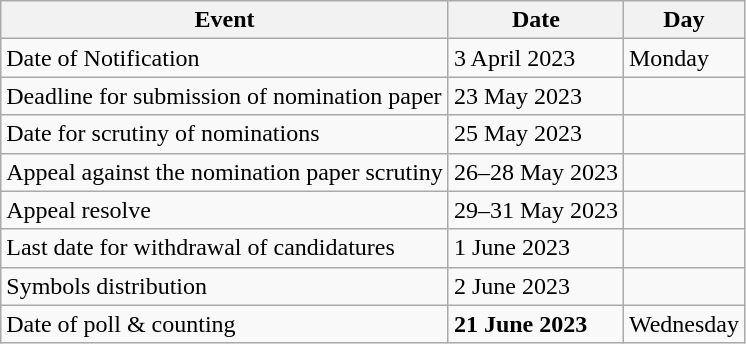<table class="wikitable">
<tr>
<th>Event</th>
<th>Date</th>
<th>Day</th>
</tr>
<tr>
<td>Date of Notification</td>
<td>3 April 2023</td>
<td>Monday</td>
</tr>
<tr>
<td>Deadline for submission of nomination paper</td>
<td>23 May 2023</td>
<td></td>
</tr>
<tr>
<td>Date for scrutiny of nominations</td>
<td>25 May 2023</td>
<td></td>
</tr>
<tr>
<td>Appeal against the nomination paper scrutiny</td>
<td>26–28 May 2023</td>
<td></td>
</tr>
<tr>
<td>Appeal resolve</td>
<td>29–31 May 2023</td>
<td></td>
</tr>
<tr>
<td>Last date for withdrawal of candidatures</td>
<td>1 June 2023</td>
<td></td>
</tr>
<tr>
<td>Symbols distribution</td>
<td>2 June 2023</td>
<td></td>
</tr>
<tr>
<td>Date of poll & counting</td>
<td><strong>21 June 2023</strong></td>
<td>Wednesday</td>
</tr>
</table>
